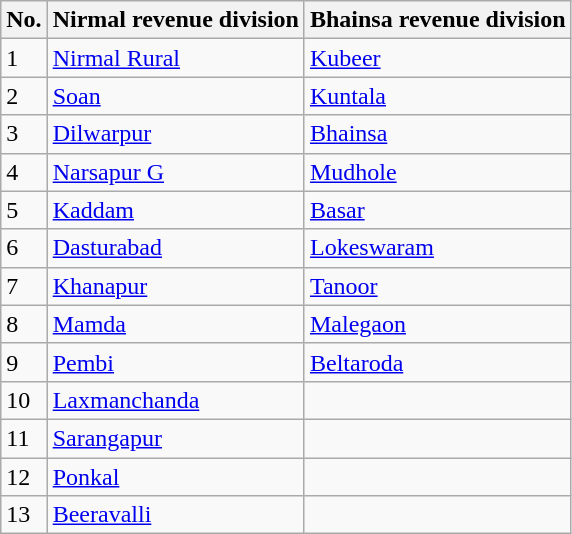<table class="wikitable">
<tr>
<th>No.</th>
<th>Nirmal revenue division</th>
<th>Bhainsa revenue division</th>
</tr>
<tr>
<td>1</td>
<td><a href='#'>Nirmal Rural</a></td>
<td><a href='#'>Kubeer</a></td>
</tr>
<tr>
<td>2</td>
<td><a href='#'>Soan</a></td>
<td><a href='#'>Kuntala</a></td>
</tr>
<tr>
<td>3</td>
<td><a href='#'>Dilwarpur</a></td>
<td><a href='#'>Bhainsa</a></td>
</tr>
<tr>
<td>4</td>
<td><a href='#'>Narsapur G</a></td>
<td><a href='#'>Mudhole</a></td>
</tr>
<tr>
<td>5</td>
<td><a href='#'>Kaddam</a></td>
<td><a href='#'>Basar</a></td>
</tr>
<tr>
<td>6</td>
<td><a href='#'>Dasturabad</a></td>
<td><a href='#'>Lokeswaram</a></td>
</tr>
<tr>
<td>7</td>
<td><a href='#'>Khanapur</a></td>
<td><a href='#'>Tanoor</a></td>
</tr>
<tr>
<td>8</td>
<td><a href='#'>Mamda</a></td>
<td><a href='#'>Malegaon</a></td>
</tr>
<tr>
<td>9</td>
<td><a href='#'>Pembi</a></td>
<td><a href='#'>Beltaroda</a></td>
</tr>
<tr>
<td>10</td>
<td><a href='#'>Laxmanchanda</a></td>
<td></td>
</tr>
<tr>
<td>11</td>
<td><a href='#'>Sarangapur</a></td>
<td></td>
</tr>
<tr>
<td>12</td>
<td><a href='#'>Ponkal</a></td>
<td></td>
</tr>
<tr>
<td>13</td>
<td><a href='#'>Beeravalli</a></td>
<td></td>
</tr>
</table>
